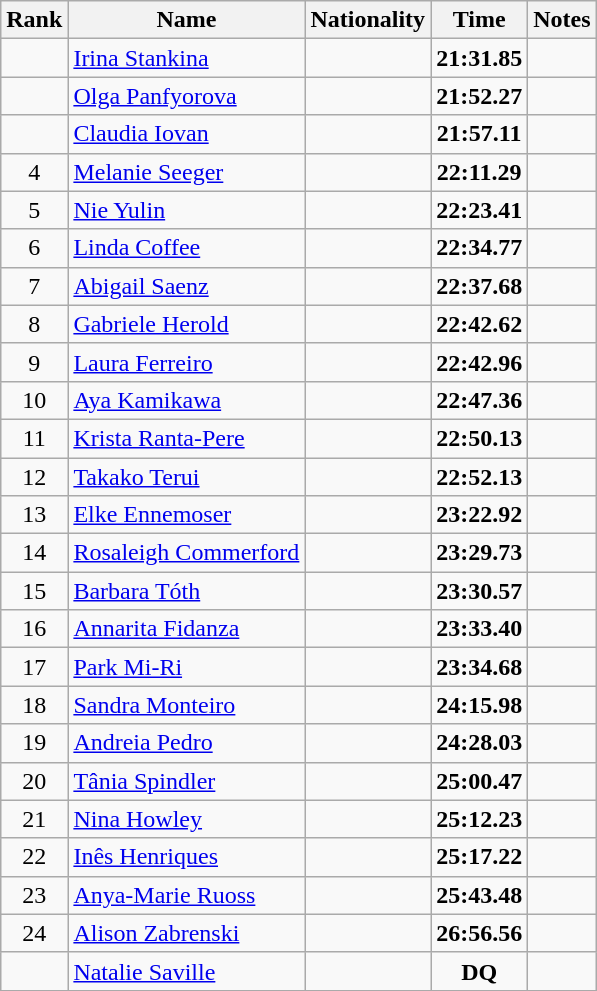<table class="wikitable sortable" style="text-align:center">
<tr>
<th>Rank</th>
<th>Name</th>
<th>Nationality</th>
<th>Time</th>
<th>Notes</th>
</tr>
<tr>
<td></td>
<td align=left><a href='#'>Irina Stankina</a></td>
<td align=left></td>
<td><strong>21:31.85</strong></td>
<td></td>
</tr>
<tr>
<td></td>
<td align=left><a href='#'>Olga Panfyorova</a></td>
<td align=left></td>
<td><strong>21:52.27</strong></td>
<td></td>
</tr>
<tr>
<td></td>
<td align=left><a href='#'>Claudia Iovan</a></td>
<td align=left></td>
<td><strong>21:57.11</strong></td>
<td></td>
</tr>
<tr>
<td>4</td>
<td align=left><a href='#'>Melanie Seeger</a></td>
<td align=left></td>
<td><strong>22:11.29</strong></td>
<td></td>
</tr>
<tr>
<td>5</td>
<td align=left><a href='#'>Nie Yulin</a></td>
<td align=left></td>
<td><strong>22:23.41</strong></td>
<td></td>
</tr>
<tr>
<td>6</td>
<td align=left><a href='#'>Linda Coffee</a></td>
<td align=left></td>
<td><strong>22:34.77</strong></td>
<td></td>
</tr>
<tr>
<td>7</td>
<td align=left><a href='#'>Abigail Saenz</a></td>
<td align=left></td>
<td><strong>22:37.68</strong></td>
<td></td>
</tr>
<tr>
<td>8</td>
<td align=left><a href='#'>Gabriele Herold</a></td>
<td align=left></td>
<td><strong>22:42.62</strong></td>
<td></td>
</tr>
<tr>
<td>9</td>
<td align=left><a href='#'>Laura Ferreiro</a></td>
<td align=left></td>
<td><strong>22:42.96</strong></td>
<td></td>
</tr>
<tr>
<td>10</td>
<td align=left><a href='#'>Aya Kamikawa</a></td>
<td align=left></td>
<td><strong>22:47.36</strong></td>
<td></td>
</tr>
<tr>
<td>11</td>
<td align=left><a href='#'>Krista Ranta-Pere</a></td>
<td align=left></td>
<td><strong>22:50.13</strong></td>
<td></td>
</tr>
<tr>
<td>12</td>
<td align=left><a href='#'>Takako Terui</a></td>
<td align=left></td>
<td><strong>22:52.13</strong></td>
<td></td>
</tr>
<tr>
<td>13</td>
<td align=left><a href='#'>Elke Ennemoser</a></td>
<td align=left></td>
<td><strong>23:22.92</strong></td>
<td></td>
</tr>
<tr>
<td>14</td>
<td align=left><a href='#'>Rosaleigh Commerford</a></td>
<td align=left></td>
<td><strong>23:29.73</strong></td>
<td></td>
</tr>
<tr>
<td>15</td>
<td align=left><a href='#'>Barbara Tóth</a></td>
<td align=left></td>
<td><strong>23:30.57</strong></td>
<td></td>
</tr>
<tr>
<td>16</td>
<td align=left><a href='#'>Annarita Fidanza</a></td>
<td align=left></td>
<td><strong>23:33.40</strong></td>
<td></td>
</tr>
<tr>
<td>17</td>
<td align=left><a href='#'>Park Mi-Ri</a></td>
<td align=left></td>
<td><strong>23:34.68</strong></td>
<td></td>
</tr>
<tr>
<td>18</td>
<td align=left><a href='#'>Sandra Monteiro</a></td>
<td align=left></td>
<td><strong>24:15.98</strong></td>
<td></td>
</tr>
<tr>
<td>19</td>
<td align=left><a href='#'>Andreia Pedro</a></td>
<td align=left></td>
<td><strong>24:28.03</strong></td>
<td></td>
</tr>
<tr>
<td>20</td>
<td align=left><a href='#'>Tânia Spindler</a></td>
<td align=left></td>
<td><strong>25:00.47</strong></td>
<td></td>
</tr>
<tr>
<td>21</td>
<td align=left><a href='#'>Nina Howley</a></td>
<td align=left></td>
<td><strong>25:12.23</strong></td>
<td></td>
</tr>
<tr>
<td>22</td>
<td align=left><a href='#'>Inês Henriques</a></td>
<td align=left></td>
<td><strong>25:17.22</strong></td>
<td></td>
</tr>
<tr>
<td>23</td>
<td align=left><a href='#'>Anya-Marie Ruoss</a></td>
<td align=left></td>
<td><strong>25:43.48</strong></td>
<td></td>
</tr>
<tr>
<td>24</td>
<td align=left><a href='#'>Alison Zabrenski</a></td>
<td align=left></td>
<td><strong>26:56.56</strong></td>
<td></td>
</tr>
<tr>
<td></td>
<td align=left><a href='#'>Natalie Saville</a></td>
<td align=left></td>
<td><strong>DQ</strong></td>
<td></td>
</tr>
</table>
